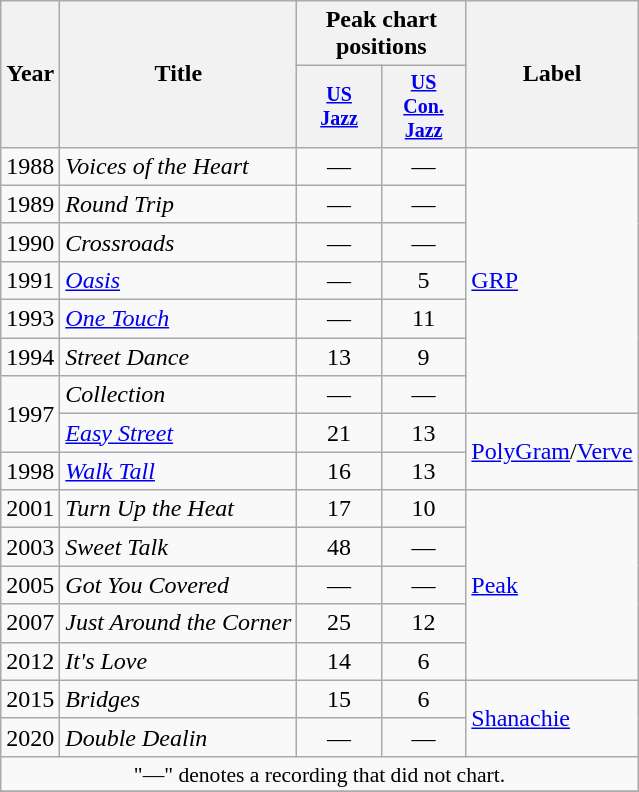<table class="wikitable" style="text-align:center;">
<tr>
<th rowspan="2">Year</th>
<th rowspan="2">Title</th>
<th colspan="2">Peak chart positions</th>
<th rowspan="2">Label</th>
</tr>
<tr style="font-size:smaller;">
<th style="width:50px;"><a href='#'>US<br>Jazz</a><br></th>
<th style="width:50px;"><a href='#'>US<br>Con.<br>Jazz</a><br></th>
</tr>
<tr>
<td>1988</td>
<td align="left"><em>Voices of the Heart</em></td>
<td>—</td>
<td>—</td>
<td rowspan="7" align="left"><a href='#'>GRP</a></td>
</tr>
<tr>
<td>1989</td>
<td align="left"><em>Round Trip</em></td>
<td>—</td>
<td>—</td>
</tr>
<tr>
<td>1990</td>
<td align="left"><em>Crossroads</em></td>
<td>—</td>
<td>—</td>
</tr>
<tr>
<td>1991</td>
<td align="left"><em><a href='#'>Oasis</a></em></td>
<td>—</td>
<td>5</td>
</tr>
<tr>
<td>1993</td>
<td align="left"><em><a href='#'>One Touch</a></em></td>
<td>—</td>
<td>11</td>
</tr>
<tr>
<td>1994</td>
<td align="left"><em>Street Dance</em></td>
<td>13</td>
<td>9</td>
</tr>
<tr>
<td rowspan="2">1997</td>
<td align="left"><em>Collection</em></td>
<td>—</td>
<td>—</td>
</tr>
<tr>
<td align="left"><em><a href='#'>Easy Street</a></em></td>
<td>21</td>
<td>13</td>
<td rowspan="2" align="left"><a href='#'>PolyGram</a>/<a href='#'>Verve</a></td>
</tr>
<tr>
<td>1998</td>
<td align="left"><em><a href='#'>Walk Tall</a></em></td>
<td>16</td>
<td>13</td>
</tr>
<tr>
<td>2001</td>
<td align="left"><em>Turn Up the Heat</em></td>
<td>17</td>
<td>10</td>
<td rowspan="5" align="left"><a href='#'>Peak</a></td>
</tr>
<tr>
<td>2003</td>
<td align="left"><em>Sweet Talk</em></td>
<td>48</td>
<td>—</td>
</tr>
<tr>
<td>2005</td>
<td align="left"><em>Got You Covered</em></td>
<td>—</td>
<td>—</td>
</tr>
<tr>
<td>2007</td>
<td align="left"><em>Just Around the Corner</em></td>
<td>25</td>
<td>12</td>
</tr>
<tr>
<td>2012</td>
<td align="left"><em>It's Love</em></td>
<td>14</td>
<td>6</td>
</tr>
<tr>
<td>2015</td>
<td align="left"><em>Bridges</em> </td>
<td>15</td>
<td>6</td>
<td rowspan="2" align="left"><a href='#'>Shanachie</a></td>
</tr>
<tr>
<td>2020</td>
<td align="left"><em>Double Dealin<strong> </td>
<td>—</td>
<td>—</td>
</tr>
<tr>
<td colspan="7" style="font-size:90%">"—" denotes a recording that did not chart.</td>
</tr>
<tr>
</tr>
</table>
